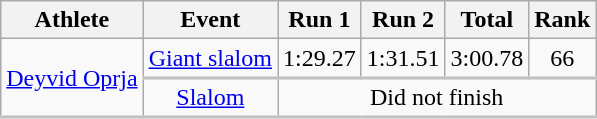<table class="wikitable" border="1">
<tr>
<th>Athlete</th>
<th>Event</th>
<th>Run 1</th>
<th>Run 2</th>
<th>Total</th>
<th>Rank</th>
</tr>
<tr align=center style="border-bottom:2px solid silver;">
<td align=left rowspan=2><a href='#'>Deyvid Oprja</a></td>
<td><a href='#'>Giant slalom</a></td>
<td>1:29.27</td>
<td>1:31.51</td>
<td>3:00.78</td>
<td>66</td>
</tr>
<tr align=center style="border-bottom:2px solid silver;">
<td><a href='#'>Slalom</a></td>
<td colspan=4>Did not finish</td>
</tr>
</table>
